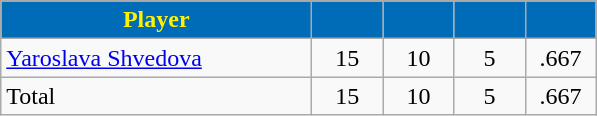<table class="wikitable" style="text-align:center">
<tr>
<th style="background:#006bb6; color:#fff200" width="200px">Player</th>
<th style="background:#006bb6; color:#fff200" width="40px"></th>
<th style="background:#006bb6; color:#fff200" width="40px"></th>
<th style="background:#006bb6; color:#fff200" width="40px"></th>
<th style="background:#006bb6; color:#fff200" width="40px"></th>
</tr>
<tr>
<td style="text-align:left"><a href='#'>Yaroslava Shvedova</a></td>
<td>15</td>
<td>10</td>
<td>5</td>
<td>.667</td>
</tr>
<tr>
<td style="text-align:left">Total</td>
<td>15</td>
<td>10</td>
<td>5</td>
<td>.667</td>
</tr>
</table>
